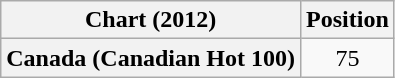<table class="wikitable plainrowheaders" style="text-align:center">
<tr>
<th scope="col">Chart (2012)</th>
<th scope="col">Position</th>
</tr>
<tr>
<th scope="row">Canada (Canadian Hot 100)</th>
<td>75</td>
</tr>
</table>
